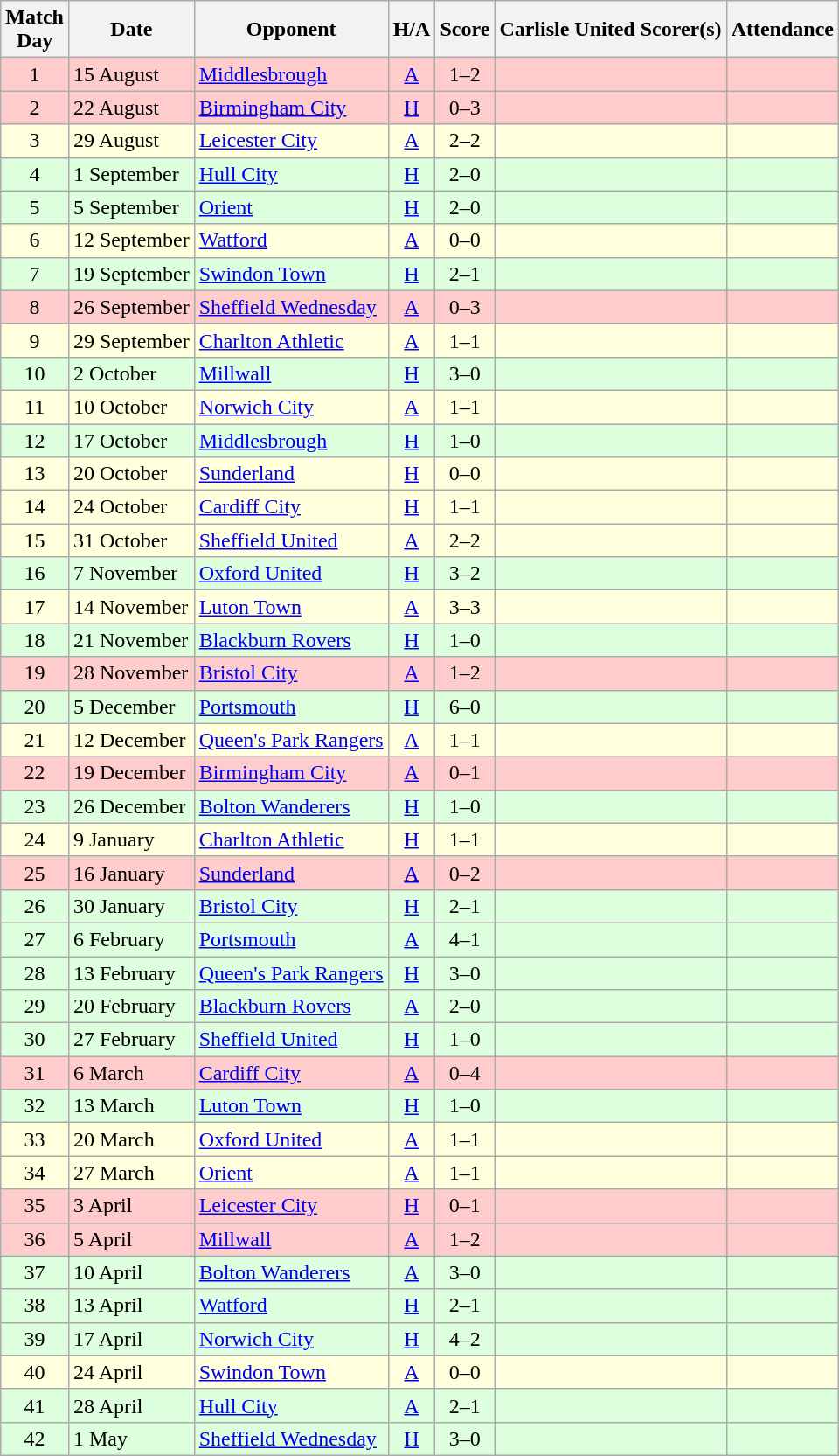<table class="wikitable" style="text-align:center">
<tr>
<th>Match<br> Day</th>
<th>Date</th>
<th>Opponent</th>
<th>H/A</th>
<th>Score</th>
<th>Carlisle United Scorer(s)</th>
<th>Attendance</th>
</tr>
<tr bgcolor=#FFCCCC>
<td>1</td>
<td align=left>15 August</td>
<td align=left><a href='#'>Middlesbrough</a></td>
<td><a href='#'>A</a></td>
<td>1–2</td>
<td align=left></td>
<td></td>
</tr>
<tr bgcolor=#FFCCCC>
<td>2</td>
<td align=left>22 August</td>
<td align=left><a href='#'>Birmingham City</a></td>
<td><a href='#'>H</a></td>
<td>0–3</td>
<td align=left></td>
<td></td>
</tr>
<tr bgcolor=#ffffdd>
<td>3</td>
<td align=left>29 August</td>
<td align=left><a href='#'>Leicester City</a></td>
<td><a href='#'>A</a></td>
<td>2–2</td>
<td align=left></td>
<td></td>
</tr>
<tr bgcolor=#ddffdd>
<td>4</td>
<td align=left>1 September</td>
<td align=left><a href='#'>Hull City</a></td>
<td><a href='#'>H</a></td>
<td>2–0</td>
<td align=left></td>
<td></td>
</tr>
<tr bgcolor=#ddffdd>
<td>5</td>
<td align=left>5 September</td>
<td align=left><a href='#'>Orient</a></td>
<td><a href='#'>H</a></td>
<td>2–0</td>
<td align=left></td>
<td></td>
</tr>
<tr bgcolor=#ffffdd>
<td>6</td>
<td align=left>12 September</td>
<td align=left><a href='#'>Watford</a></td>
<td><a href='#'>A</a></td>
<td>0–0</td>
<td align=left></td>
<td></td>
</tr>
<tr bgcolor=#ddffdd>
<td>7</td>
<td align=left>19 September</td>
<td align=left><a href='#'>Swindon Town</a></td>
<td><a href='#'>H</a></td>
<td>2–1</td>
<td align=left></td>
<td></td>
</tr>
<tr bgcolor=#FFCCCC>
<td>8</td>
<td align=left>26 September</td>
<td align=left><a href='#'>Sheffield Wednesday</a></td>
<td><a href='#'>A</a></td>
<td>0–3</td>
<td align=left></td>
<td></td>
</tr>
<tr bgcolor=#ffffdd>
<td>9</td>
<td align=left>29 September</td>
<td align=left><a href='#'>Charlton Athletic</a></td>
<td><a href='#'>A</a></td>
<td>1–1</td>
<td align=left></td>
<td></td>
</tr>
<tr bgcolor=#ddffdd>
<td>10</td>
<td align=left>2 October</td>
<td align=left><a href='#'>Millwall</a></td>
<td><a href='#'>H</a></td>
<td>3–0</td>
<td align=left></td>
<td></td>
</tr>
<tr bgcolor=#ffffdd>
<td>11</td>
<td align=left>10 October</td>
<td align=left><a href='#'>Norwich City</a></td>
<td><a href='#'>A</a></td>
<td>1–1</td>
<td align=left></td>
<td></td>
</tr>
<tr bgcolor=#ddffdd>
<td>12</td>
<td align=left>17 October</td>
<td align=left><a href='#'>Middlesbrough</a></td>
<td><a href='#'>H</a></td>
<td>1–0</td>
<td align=left></td>
<td></td>
</tr>
<tr bgcolor=#ffffdd>
<td>13</td>
<td align=left>20 October</td>
<td align=left><a href='#'>Sunderland</a></td>
<td><a href='#'>H</a></td>
<td>0–0</td>
<td align=left></td>
<td></td>
</tr>
<tr bgcolor=#ffffdd>
<td>14</td>
<td align=left>24 October</td>
<td align=left><a href='#'>Cardiff City</a></td>
<td><a href='#'>H</a></td>
<td>1–1</td>
<td align=left></td>
<td></td>
</tr>
<tr bgcolor=#ffffdd>
<td>15</td>
<td align=left>31 October</td>
<td align=left><a href='#'>Sheffield United</a></td>
<td><a href='#'>A</a></td>
<td>2–2</td>
<td align=left></td>
<td></td>
</tr>
<tr bgcolor=#ddffdd>
<td>16</td>
<td align=left>7 November</td>
<td align=left><a href='#'>Oxford United</a></td>
<td><a href='#'>H</a></td>
<td>3–2</td>
<td align=left></td>
<td></td>
</tr>
<tr bgcolor=#ffffdd>
<td>17</td>
<td align=left>14 November</td>
<td align=left><a href='#'>Luton Town</a></td>
<td><a href='#'>A</a></td>
<td>3–3</td>
<td align=left></td>
<td></td>
</tr>
<tr bgcolor=#ddffdd>
<td>18</td>
<td align=left>21 November</td>
<td align=left><a href='#'>Blackburn Rovers</a></td>
<td><a href='#'>H</a></td>
<td>1–0</td>
<td align=left></td>
<td></td>
</tr>
<tr bgcolor=#FFCCCC>
<td>19</td>
<td align=left>28 November</td>
<td align=left><a href='#'>Bristol City</a></td>
<td><a href='#'>A</a></td>
<td>1–2</td>
<td align=left></td>
<td></td>
</tr>
<tr bgcolor=#ddffdd>
<td>20</td>
<td align=left>5 December</td>
<td align=left><a href='#'>Portsmouth</a></td>
<td><a href='#'>H</a></td>
<td>6–0</td>
<td align=left></td>
<td></td>
</tr>
<tr bgcolor=#ffffdd>
<td>21</td>
<td align=left>12 December</td>
<td align=left><a href='#'>Queen's Park Rangers</a></td>
<td><a href='#'>A</a></td>
<td>1–1</td>
<td align=left></td>
<td></td>
</tr>
<tr bgcolor=#FFCCCC>
<td>22</td>
<td align=left>19 December</td>
<td align=left><a href='#'>Birmingham City</a></td>
<td><a href='#'>A</a></td>
<td>0–1</td>
<td align=left></td>
<td></td>
</tr>
<tr bgcolor=#ddffdd>
<td>23</td>
<td align=left>26 December</td>
<td align=left><a href='#'>Bolton Wanderers</a></td>
<td><a href='#'>H</a></td>
<td>1–0</td>
<td align=left></td>
<td></td>
</tr>
<tr bgcolor=#ffffdd>
<td>24</td>
<td align=left>9 January</td>
<td align=left><a href='#'>Charlton Athletic</a></td>
<td><a href='#'>H</a></td>
<td>1–1</td>
<td align=left></td>
<td></td>
</tr>
<tr bgcolor=#FFCCCC>
<td>25</td>
<td align=left>16 January</td>
<td align=left><a href='#'>Sunderland</a></td>
<td><a href='#'>A</a></td>
<td>0–2</td>
<td align=left></td>
<td></td>
</tr>
<tr bgcolor=#ddffdd>
<td>26</td>
<td align=left>30 January</td>
<td align=left><a href='#'>Bristol City</a></td>
<td><a href='#'>H</a></td>
<td>2–1</td>
<td align=left></td>
<td></td>
</tr>
<tr bgcolor=#ddffdd>
<td>27</td>
<td align=left>6 February</td>
<td align=left><a href='#'>Portsmouth</a></td>
<td><a href='#'>A</a></td>
<td>4–1</td>
<td align=left></td>
<td></td>
</tr>
<tr bgcolor=#ddffdd>
<td>28</td>
<td align=left>13 February</td>
<td align=left><a href='#'>Queen's Park Rangers</a></td>
<td><a href='#'>H</a></td>
<td>3–0</td>
<td align=left></td>
<td></td>
</tr>
<tr bgcolor=#ddffdd>
<td>29</td>
<td align=left>20 February</td>
<td align=left><a href='#'>Blackburn Rovers</a></td>
<td><a href='#'>A</a></td>
<td>2–0</td>
<td align=left></td>
<td></td>
</tr>
<tr bgcolor=#ddffdd>
<td>30</td>
<td align=left>27 February</td>
<td align=left><a href='#'>Sheffield United</a></td>
<td><a href='#'>H</a></td>
<td>1–0</td>
<td align=left></td>
<td></td>
</tr>
<tr bgcolor=#FFCCCC>
<td>31</td>
<td align=left>6 March</td>
<td align=left><a href='#'>Cardiff City</a></td>
<td><a href='#'>A</a></td>
<td>0–4</td>
<td align=left></td>
<td></td>
</tr>
<tr bgcolor=#ddffdd>
<td>32</td>
<td align=left>13 March</td>
<td align=left><a href='#'>Luton Town</a></td>
<td><a href='#'>H</a></td>
<td>1–0</td>
<td align=left></td>
<td></td>
</tr>
<tr bgcolor=#ffffdd>
<td>33</td>
<td align=left>20 March</td>
<td align=left><a href='#'>Oxford United</a></td>
<td><a href='#'>A</a></td>
<td>1–1</td>
<td align=left></td>
<td></td>
</tr>
<tr bgcolor=#ffffdd>
<td>34</td>
<td align=left>27 March</td>
<td align=left><a href='#'>Orient</a></td>
<td><a href='#'>A</a></td>
<td>1–1</td>
<td align=left></td>
<td></td>
</tr>
<tr bgcolor=#FFCCCC>
<td>35</td>
<td align=left>3 April</td>
<td align=left><a href='#'>Leicester City</a></td>
<td><a href='#'>H</a></td>
<td>0–1</td>
<td align=left></td>
<td></td>
</tr>
<tr bgcolor=#FFCCCC>
<td>36</td>
<td align=left>5 April</td>
<td align=left><a href='#'>Millwall</a></td>
<td><a href='#'>A</a></td>
<td>1–2</td>
<td align=left></td>
<td></td>
</tr>
<tr bgcolor=#ddffdd>
<td>37</td>
<td align=left>10 April</td>
<td align=left><a href='#'>Bolton Wanderers</a></td>
<td><a href='#'>A</a></td>
<td>3–0</td>
<td align=left></td>
<td></td>
</tr>
<tr bgcolor=#ddffdd>
<td>38</td>
<td align=left>13 April</td>
<td align=left><a href='#'>Watford</a></td>
<td><a href='#'>H</a></td>
<td>2–1</td>
<td align=left></td>
<td></td>
</tr>
<tr bgcolor=#ddffdd>
<td>39</td>
<td align=left>17 April</td>
<td align=left><a href='#'>Norwich City</a></td>
<td><a href='#'>H</a></td>
<td>4–2</td>
<td align=left></td>
<td></td>
</tr>
<tr bgcolor=#ffffdd>
<td>40</td>
<td align=left>24 April</td>
<td align=left><a href='#'>Swindon Town</a></td>
<td><a href='#'>A</a></td>
<td>0–0</td>
<td align=left></td>
<td></td>
</tr>
<tr bgcolor=#ddffdd>
<td>41</td>
<td align=left>28 April</td>
<td align=left><a href='#'>Hull City</a></td>
<td><a href='#'>A</a></td>
<td>2–1</td>
<td align=left></td>
<td></td>
</tr>
<tr bgcolor=#ddffdd>
<td>42</td>
<td align=left>1 May</td>
<td align=left><a href='#'>Sheffield Wednesday</a></td>
<td><a href='#'>H</a></td>
<td>3–0</td>
<td align=left></td>
<td></td>
</tr>
</table>
